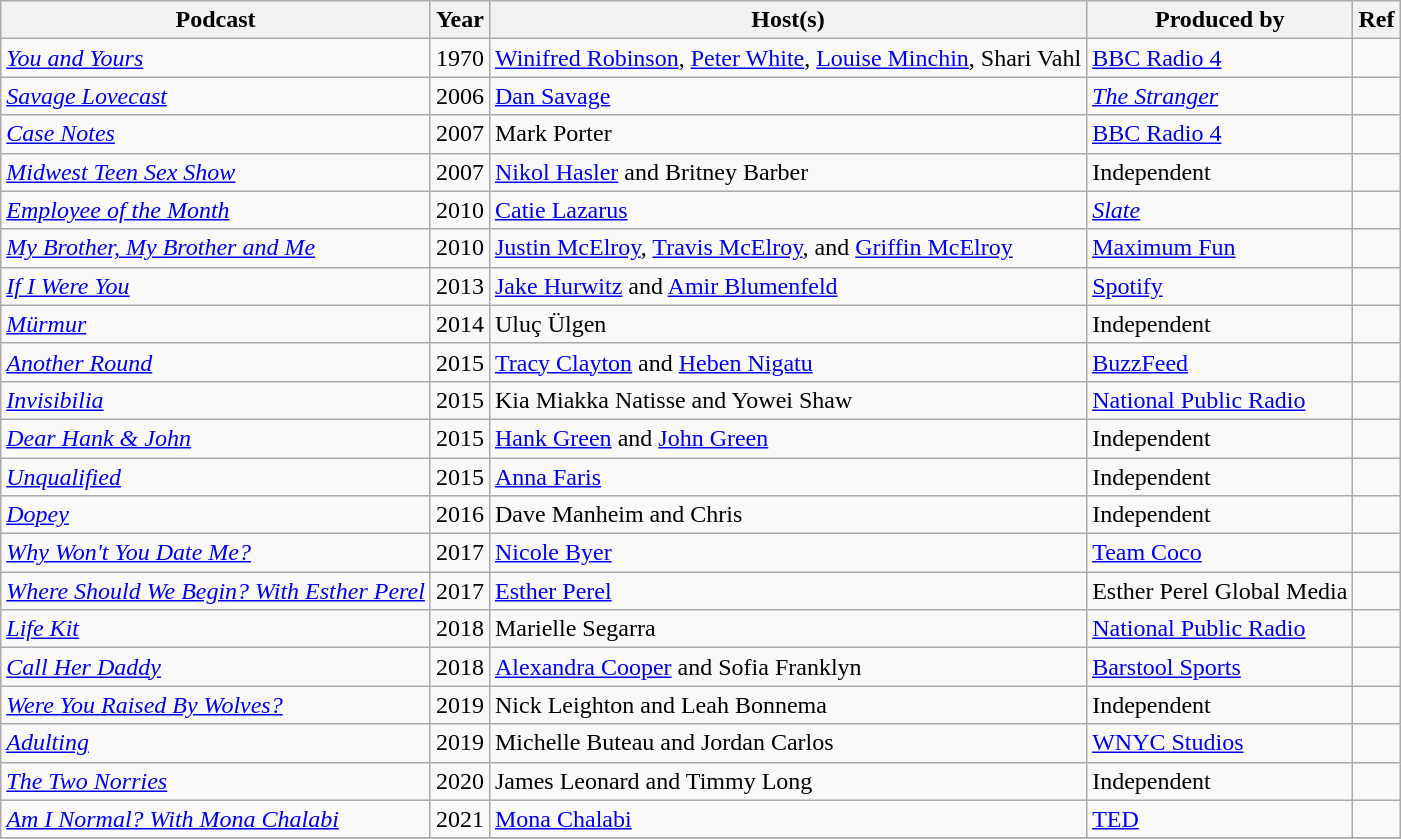<table class="wikitable sortable">
<tr>
<th>Podcast</th>
<th>Year</th>
<th>Host(s)</th>
<th>Produced by</th>
<th>Ref</th>
</tr>
<tr>
<td><em><a href='#'>You and Yours</a></em></td>
<td>1970</td>
<td><a href='#'>Winifred Robinson</a>, <a href='#'>Peter White</a>, <a href='#'>Louise Minchin</a>, Shari Vahl</td>
<td><a href='#'>BBC Radio 4</a></td>
<td></td>
</tr>
<tr>
<td><em><a href='#'>Savage Lovecast</a></em></td>
<td>2006</td>
<td><a href='#'>Dan Savage</a></td>
<td><em><a href='#'>The Stranger</a></em></td>
<td></td>
</tr>
<tr>
<td><em><a href='#'>Case Notes</a></em></td>
<td>2007</td>
<td>Mark Porter</td>
<td><a href='#'>BBC Radio 4</a></td>
<td></td>
</tr>
<tr>
<td><em><a href='#'>Midwest Teen Sex Show</a></em></td>
<td>2007</td>
<td><a href='#'>Nikol Hasler</a> and Britney Barber</td>
<td>Independent</td>
<td></td>
</tr>
<tr>
<td><em><a href='#'>Employee of the Month</a></em></td>
<td>2010</td>
<td><a href='#'>Catie Lazarus</a></td>
<td><a href='#'><em>Slate</em></a></td>
<td></td>
</tr>
<tr>
<td><em><a href='#'>My Brother, My Brother and Me</a></em></td>
<td>2010</td>
<td><a href='#'>Justin McElroy</a>, <a href='#'>Travis McElroy</a>, and <a href='#'>Griffin McElroy</a></td>
<td><a href='#'>Maximum Fun</a></td>
<td></td>
</tr>
<tr>
<td><em><a href='#'>If I Were You</a></em></td>
<td>2013</td>
<td><a href='#'>Jake Hurwitz</a> and <a href='#'>Amir Blumenfeld</a></td>
<td><a href='#'>Spotify</a></td>
<td></td>
</tr>
<tr>
<td><em><a href='#'>Mürmur</a></em></td>
<td>2014</td>
<td>Uluç Ülgen</td>
<td>Independent</td>
<td></td>
</tr>
<tr>
<td><em><a href='#'>Another Round</a></em></td>
<td>2015</td>
<td><a href='#'>Tracy Clayton</a> and <a href='#'>Heben Nigatu</a></td>
<td><a href='#'>BuzzFeed</a></td>
<td></td>
</tr>
<tr>
<td><em><a href='#'>Invisibilia</a></em></td>
<td>2015</td>
<td>Kia Miakka Natisse and Yowei Shaw</td>
<td><a href='#'>National Public Radio</a></td>
<td></td>
</tr>
<tr>
<td><em><a href='#'>Dear Hank & John</a></em></td>
<td>2015</td>
<td><a href='#'>Hank Green</a> and <a href='#'>John Green</a></td>
<td>Independent</td>
<td></td>
</tr>
<tr>
<td><em><a href='#'>Unqualified</a></em></td>
<td>2015</td>
<td><a href='#'>Anna Faris</a></td>
<td>Independent</td>
<td></td>
</tr>
<tr>
<td><em><a href='#'>Dopey</a></em></td>
<td>2016</td>
<td>Dave Manheim and Chris</td>
<td>Independent</td>
<td></td>
</tr>
<tr>
<td><em><a href='#'>Why Won't You Date Me?</a></em></td>
<td>2017</td>
<td><a href='#'>Nicole Byer</a></td>
<td><a href='#'>Team Coco</a></td>
<td></td>
</tr>
<tr>
<td><em><a href='#'>Where Should We Begin? With Esther Perel</a></em></td>
<td>2017</td>
<td><a href='#'>Esther Perel</a></td>
<td>Esther Perel Global Media</td>
<td></td>
</tr>
<tr>
<td><em><a href='#'>Life Kit</a></em></td>
<td>2018</td>
<td>Marielle Segarra</td>
<td><a href='#'>National Public Radio</a></td>
<td></td>
</tr>
<tr>
<td><em><a href='#'>Call Her Daddy</a></em></td>
<td>2018</td>
<td><a href='#'>Alexandra Cooper</a> and Sofia Franklyn</td>
<td><a href='#'>Barstool Sports</a></td>
<td></td>
</tr>
<tr>
<td><em><a href='#'>Were You Raised By Wolves?</a></em></td>
<td>2019</td>
<td>Nick Leighton and Leah Bonnema</td>
<td>Independent</td>
<td></td>
</tr>
<tr>
<td><a href='#'><em>Adulting</em></a></td>
<td>2019</td>
<td>Michelle Buteau and Jordan Carlos</td>
<td><a href='#'>WNYC Studios</a></td>
<td></td>
</tr>
<tr>
<td><em><a href='#'>The Two Norries</a></em></td>
<td>2020</td>
<td>James Leonard and Timmy Long</td>
<td>Independent</td>
<td></td>
</tr>
<tr>
<td><em><a href='#'>Am I Normal? With Mona Chalabi</a></em></td>
<td>2021</td>
<td><a href='#'>Mona Chalabi</a></td>
<td><a href='#'>TED</a></td>
<td></td>
</tr>
<tr>
</tr>
</table>
